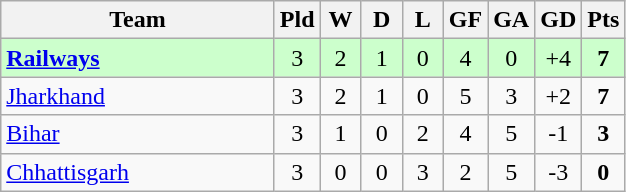<table class="wikitable" style="text-align: center;">
<tr>
<th width="175">Team</th>
<th width="20">Pld</th>
<th width="20">W</th>
<th width="20">D</th>
<th width="20">L</th>
<th width="20">GF</th>
<th width="20">GA</th>
<th width="20">GD</th>
<th width="20">Pts</th>
</tr>
<tr bgcolor=#ccffcc>
<td align=left><strong><a href='#'>Railways</a></strong></td>
<td>3</td>
<td>2</td>
<td>1</td>
<td>0</td>
<td>4</td>
<td>0</td>
<td>+4</td>
<td><strong>7</strong></td>
</tr>
<tr>
<td align=left><a href='#'>Jharkhand</a></td>
<td>3</td>
<td>2</td>
<td>1</td>
<td>0</td>
<td>5</td>
<td>3</td>
<td>+2</td>
<td><strong>7</strong></td>
</tr>
<tr>
<td align=left><a href='#'>Bihar</a></td>
<td>3</td>
<td>1</td>
<td>0</td>
<td>2</td>
<td>4</td>
<td>5</td>
<td>-1</td>
<td><strong>3</strong></td>
</tr>
<tr>
<td align=left><a href='#'>Chhattisgarh</a></td>
<td>3</td>
<td>0</td>
<td>0</td>
<td>3</td>
<td>2</td>
<td>5</td>
<td>-3</td>
<td><strong>0</strong></td>
</tr>
</table>
